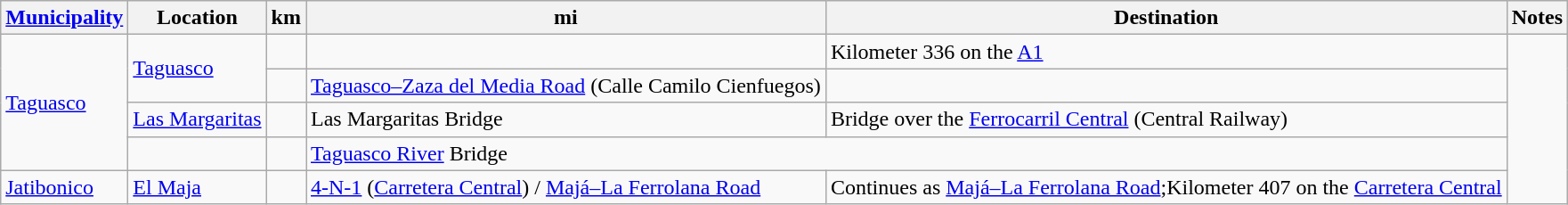<table class="wikitable">
<tr>
<th><a href='#'>Municipality</a></th>
<th>Location</th>
<th>km</th>
<th>mi</th>
<th>Destination</th>
<th>Notes</th>
</tr>
<tr>
<td rowspan="4"><a href='#'>Taguasco</a></td>
<td rowspan="2"><a href='#'>Taguasco</a></td>
<td></td>
<td></td>
<td>Kilometer 336 on the <a href='#'>A1</a></td>
</tr>
<tr>
<td></td>
<td><a href='#'>Taguasco–Zaza del Media Road</a> (Calle Camilo Cienfuegos)</td>
<td></td>
</tr>
<tr>
<td><a href='#'>Las Margaritas</a></td>
<td></td>
<td>Las Margaritas Bridge</td>
<td>Bridge over the <a href='#'>Ferrocarril Central</a> (Central Railway)</td>
</tr>
<tr>
<td></td>
<td></td>
<td colspan="2"><a href='#'>Taguasco River</a> Bridge</td>
</tr>
<tr>
<td><a href='#'>Jatibonico</a></td>
<td><a href='#'>El Maja</a></td>
<td></td>
<td> <a href='#'>4-N-1</a> (<a href='#'>Carretera Central</a>) / <a href='#'>Majá–La Ferrolana Road</a></td>
<td>Continues as <a href='#'>Majá–La Ferrolana Road</a>;Kilometer 407 on the <a href='#'>Carretera Central</a></td>
</tr>
</table>
